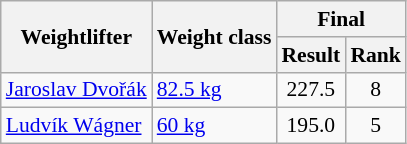<table class=wikitable style="font-size:90%">
<tr>
<th rowspan=2>Weightlifter</th>
<th rowspan=2>Weight class</th>
<th colspan=2>Final</th>
</tr>
<tr>
<th>Result</th>
<th>Rank</th>
</tr>
<tr>
<td><a href='#'>Jaroslav Dvořák</a></td>
<td><a href='#'>82.5 kg</a></td>
<td align=center>227.5</td>
<td align=center>8</td>
</tr>
<tr>
<td><a href='#'>Ludvík Wágner</a></td>
<td><a href='#'>60 kg</a></td>
<td align=center>195.0</td>
<td align=center>5</td>
</tr>
</table>
